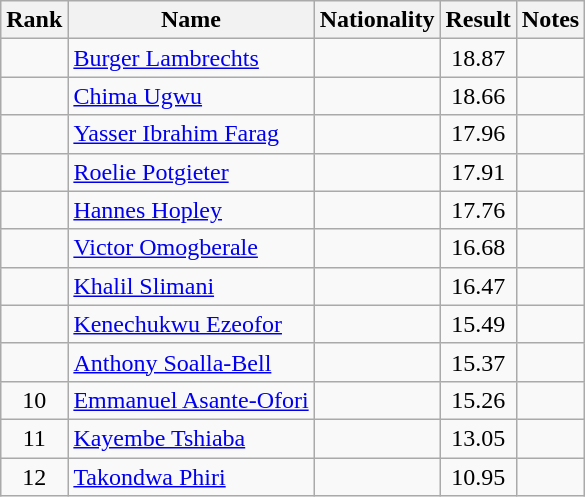<table class="wikitable sortable" style="text-align:center">
<tr>
<th>Rank</th>
<th>Name</th>
<th>Nationality</th>
<th>Result</th>
<th>Notes</th>
</tr>
<tr>
<td></td>
<td align=left><a href='#'>Burger Lambrechts</a></td>
<td align=left></td>
<td>18.87</td>
<td></td>
</tr>
<tr>
<td></td>
<td align=left><a href='#'>Chima Ugwu</a></td>
<td align=left></td>
<td>18.66</td>
<td></td>
</tr>
<tr>
<td></td>
<td align=left><a href='#'>Yasser Ibrahim Farag</a></td>
<td align=left></td>
<td>17.96</td>
<td></td>
</tr>
<tr>
<td></td>
<td align=left><a href='#'>Roelie Potgieter</a></td>
<td align=left></td>
<td>17.91</td>
<td></td>
</tr>
<tr>
<td></td>
<td align=left><a href='#'>Hannes Hopley</a></td>
<td align=left></td>
<td>17.76</td>
<td></td>
</tr>
<tr>
<td></td>
<td align=left><a href='#'>Victor Omogberale</a></td>
<td align=left></td>
<td>16.68</td>
<td></td>
</tr>
<tr>
<td></td>
<td align=left><a href='#'>Khalil Slimani</a></td>
<td align=left></td>
<td>16.47</td>
<td></td>
</tr>
<tr>
<td></td>
<td align=left><a href='#'>Kenechukwu Ezeofor</a></td>
<td align=left></td>
<td>15.49</td>
<td></td>
</tr>
<tr>
<td></td>
<td align=left><a href='#'>Anthony Soalla-Bell</a></td>
<td align=left></td>
<td>15.37</td>
<td></td>
</tr>
<tr>
<td>10</td>
<td align=left><a href='#'>Emmanuel Asante-Ofori</a></td>
<td align=left></td>
<td>15.26</td>
<td></td>
</tr>
<tr>
<td>11</td>
<td align=left><a href='#'>Kayembe Tshiaba</a></td>
<td align=left></td>
<td>13.05</td>
<td></td>
</tr>
<tr>
<td>12</td>
<td align=left><a href='#'>Takondwa Phiri</a></td>
<td align=left></td>
<td>10.95</td>
<td></td>
</tr>
</table>
